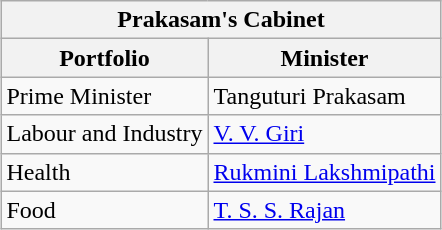<table class="wikitable sortable" border="1" style="margin:1em auto; margin:auto;">
<tr>
<th colspan="2">Prakasam's Cabinet</th>
</tr>
<tr>
<th>Portfolio</th>
<th>Minister</th>
</tr>
<tr>
<td>Prime Minister</td>
<td>Tanguturi Prakasam</td>
</tr>
<tr>
<td>Labour and Industry</td>
<td><a href='#'>V. V. Giri</a></td>
</tr>
<tr>
<td>Health</td>
<td><a href='#'>Rukmini Lakshmipathi</a></td>
</tr>
<tr>
<td>Food</td>
<td><a href='#'>T. S. S. Rajan</a></td>
</tr>
</table>
